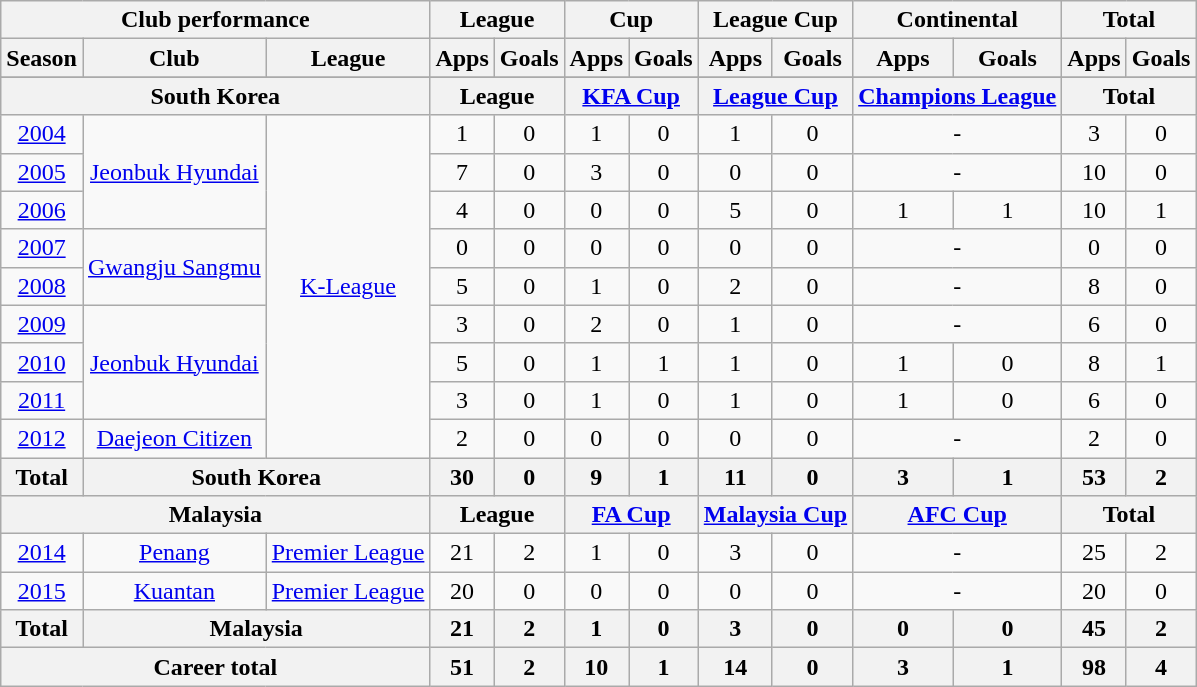<table class="wikitable" style="text-align:center">
<tr>
<th colspan=3>Club performance</th>
<th colspan=2>League</th>
<th colspan=2>Cup</th>
<th colspan=2>League Cup</th>
<th colspan=2>Continental</th>
<th colspan=2>Total</th>
</tr>
<tr>
<th>Season</th>
<th>Club</th>
<th>League</th>
<th>Apps</th>
<th>Goals</th>
<th>Apps</th>
<th>Goals</th>
<th>Apps</th>
<th>Goals</th>
<th>Apps</th>
<th>Goals</th>
<th>Apps</th>
<th>Goals</th>
</tr>
<tr>
</tr>
<tr>
<th colspan=3>South Korea</th>
<th colspan=2>League</th>
<th colspan=2><a href='#'>KFA Cup</a></th>
<th colspan=2><a href='#'>League Cup</a></th>
<th colspan=2><a href='#'>Champions League</a></th>
<th colspan=2>Total</th>
</tr>
<tr>
<td><a href='#'>2004</a></td>
<td rowspan="3"><a href='#'>Jeonbuk Hyundai</a></td>
<td rowspan="9"><a href='#'>K-League</a></td>
<td>1</td>
<td>0</td>
<td>1</td>
<td>0</td>
<td>1</td>
<td>0</td>
<td colspan="2">-</td>
<td>3</td>
<td>0</td>
</tr>
<tr>
<td><a href='#'>2005</a></td>
<td>7</td>
<td>0</td>
<td>3</td>
<td>0</td>
<td>0</td>
<td>0</td>
<td colspan="2">-</td>
<td>10</td>
<td>0</td>
</tr>
<tr>
<td><a href='#'>2006</a></td>
<td>4</td>
<td>0</td>
<td>0</td>
<td>0</td>
<td>5</td>
<td>0</td>
<td>1</td>
<td>1</td>
<td>10</td>
<td>1</td>
</tr>
<tr>
<td><a href='#'>2007</a></td>
<td rowspan="2"><a href='#'>Gwangju Sangmu</a></td>
<td>0</td>
<td>0</td>
<td>0</td>
<td>0</td>
<td>0</td>
<td>0</td>
<td colspan="2">-</td>
<td>0</td>
<td>0</td>
</tr>
<tr>
<td><a href='#'>2008</a></td>
<td>5</td>
<td>0</td>
<td>1</td>
<td>0</td>
<td>2</td>
<td>0</td>
<td colspan="2">-</td>
<td>8</td>
<td>0</td>
</tr>
<tr>
<td><a href='#'>2009</a></td>
<td rowspan="3"><a href='#'>Jeonbuk Hyundai</a></td>
<td>3</td>
<td>0</td>
<td>2</td>
<td>0</td>
<td>1</td>
<td>0</td>
<td colspan="2">-</td>
<td>6</td>
<td>0</td>
</tr>
<tr>
<td><a href='#'>2010</a></td>
<td>5</td>
<td>0</td>
<td>1</td>
<td>1</td>
<td>1</td>
<td>0</td>
<td>1</td>
<td>0</td>
<td>8</td>
<td>1</td>
</tr>
<tr>
<td><a href='#'>2011</a></td>
<td>3</td>
<td>0</td>
<td>1</td>
<td>0</td>
<td>1</td>
<td>0</td>
<td>1</td>
<td>0</td>
<td>6</td>
<td>0</td>
</tr>
<tr>
<td><a href='#'>2012</a></td>
<td rowspan="1"><a href='#'>Daejeon Citizen</a></td>
<td>2</td>
<td>0</td>
<td>0</td>
<td>0</td>
<td>0</td>
<td>0</td>
<td colspan="2">-</td>
<td>2</td>
<td>0</td>
</tr>
<tr>
<th rowspan=1>Total</th>
<th colspan=2>South Korea</th>
<th>30</th>
<th>0</th>
<th>9</th>
<th>1</th>
<th>11</th>
<th>0</th>
<th>3</th>
<th>1</th>
<th>53</th>
<th>2</th>
</tr>
<tr>
<th colspan=3>Malaysia</th>
<th colspan=2>League</th>
<th colspan=2><a href='#'>FA Cup</a></th>
<th colspan=2><a href='#'>Malaysia Cup</a></th>
<th colspan=2><a href='#'>AFC Cup</a></th>
<th colspan=2>Total</th>
</tr>
<tr>
<td><a href='#'>2014</a></td>
<td rowspan="1"><a href='#'>Penang</a></td>
<td><a href='#'>Premier League</a></td>
<td>21</td>
<td>2</td>
<td>1</td>
<td>0</td>
<td>3</td>
<td>0</td>
<td colspan="2">-</td>
<td>25</td>
<td>2</td>
</tr>
<tr>
<td><a href='#'>2015</a></td>
<td rowspan="1"><a href='#'>Kuantan</a></td>
<td><a href='#'>Premier League</a></td>
<td>20</td>
<td>0</td>
<td>0</td>
<td>0</td>
<td>0</td>
<td>0</td>
<td colspan="2">-</td>
<td>20</td>
<td>0</td>
</tr>
<tr>
<th rowspan=1>Total</th>
<th colspan=2>Malaysia</th>
<th>21</th>
<th>2</th>
<th>1</th>
<th>0</th>
<th>3</th>
<th>0</th>
<th>0</th>
<th>0</th>
<th>45</th>
<th>2</th>
</tr>
<tr>
<th colspan=3>Career total</th>
<th>51</th>
<th>2</th>
<th>10</th>
<th>1</th>
<th>14</th>
<th>0</th>
<th>3</th>
<th>1</th>
<th>98</th>
<th>4</th>
</tr>
</table>
